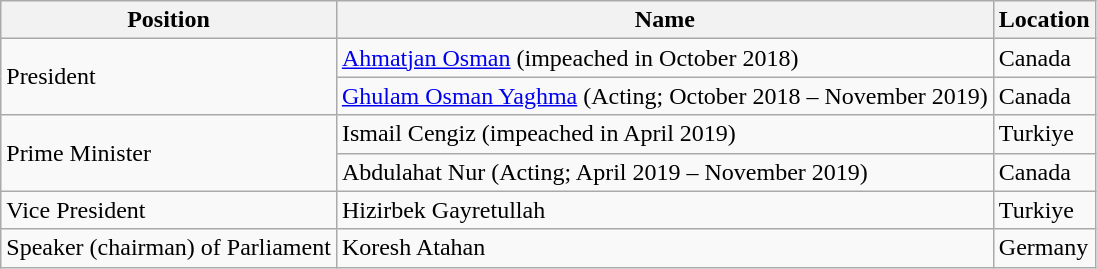<table class="wikitable" border="1">
<tr>
<th>Position</th>
<th>Name</th>
<th>Location</th>
</tr>
<tr>
<td rowspan="2">President</td>
<td><a href='#'>Ahmatjan Osman</a> (impeached in October 2018)</td>
<td>Canada</td>
</tr>
<tr>
<td><a href='#'>Ghulam Osman Yaghma</a> (Acting; October 2018 – November 2019)</td>
<td>Canada</td>
</tr>
<tr>
<td rowspan="2">Prime Minister</td>
<td>Ismail Cengiz (impeached in April 2019)</td>
<td>Turkiye</td>
</tr>
<tr>
<td>Abdulahat Nur (Acting; April 2019 – November 2019)</td>
<td>Canada</td>
</tr>
<tr>
<td>Vice President</td>
<td>Hizirbek Gayretullah</td>
<td>Turkiye</td>
</tr>
<tr>
<td>Speaker (chairman) of Parliament</td>
<td>Koresh Atahan</td>
<td>Germany</td>
</tr>
</table>
